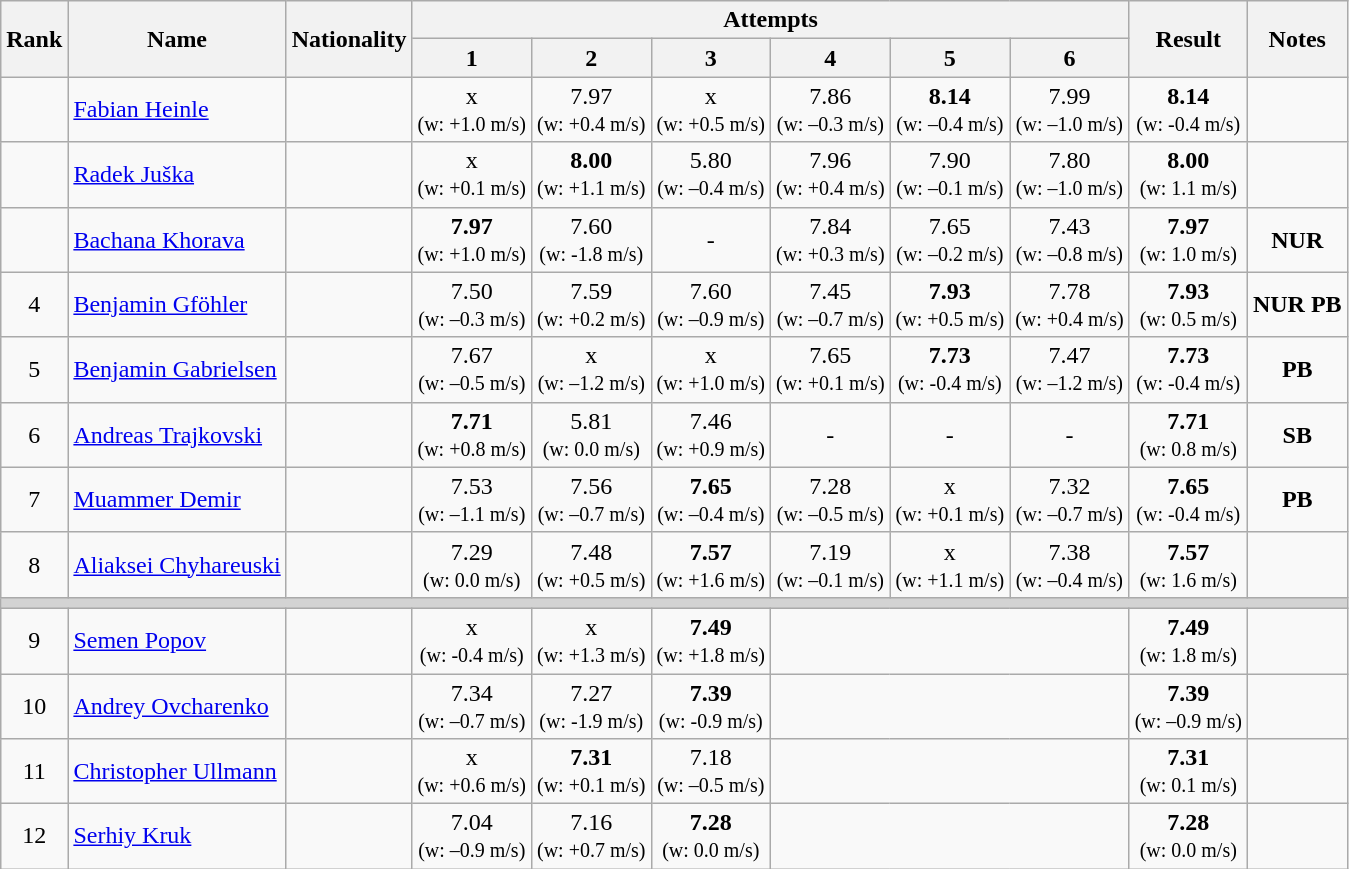<table class="wikitable sortable" style="text-align:center">
<tr>
<th rowspan=2>Rank</th>
<th rowspan=2>Name</th>
<th rowspan=2>Nationality</th>
<th colspan=6>Attempts</th>
<th rowspan=2>Result</th>
<th rowspan=2>Notes</th>
</tr>
<tr>
<th>1</th>
<th>2</th>
<th>3</th>
<th>4</th>
<th>5</th>
<th>6</th>
</tr>
<tr>
<td></td>
<td align=left><a href='#'>Fabian Heinle</a></td>
<td align=left></td>
<td>x<br><small>(w: +1.0 m/s)</small></td>
<td>7.97<br><small>(w: +0.4 m/s)</small></td>
<td>x<br><small>(w: +0.5 m/s)</small></td>
<td>7.86<br><small>(w: –0.3 m/s)</small></td>
<td><strong>8.14</strong><br><small>(w: –0.4 m/s)</small></td>
<td>7.99<br><small>(w: –1.0 m/s)</small></td>
<td><strong>8.14</strong><br><small>(w: -0.4 m/s)</small></td>
<td></td>
</tr>
<tr>
<td></td>
<td align=left><a href='#'>Radek Juška</a></td>
<td align=left></td>
<td>x<br><small>(w: +0.1 m/s)</small></td>
<td><strong>8.00</strong><br><small>(w: +1.1 m/s)</small></td>
<td>5.80<br><small>(w: –0.4 m/s)</small></td>
<td>7.96<br><small>(w: +0.4 m/s)</small></td>
<td>7.90<br><small>(w: –0.1 m/s)</small></td>
<td>7.80<br><small>(w: –1.0 m/s)</small></td>
<td><strong>8.00</strong><br><small>(w: 1.1 m/s)</small></td>
<td></td>
</tr>
<tr>
<td></td>
<td align=left><a href='#'>Bachana Khorava</a></td>
<td align=left></td>
<td><strong>7.97</strong><br><small>(w: +1.0 m/s)</small></td>
<td>7.60<br><small>(w: -1.8 m/s)</small></td>
<td>-</td>
<td>7.84<br><small>(w: +0.3 m/s)</small></td>
<td>7.65<br><small>(w: –0.2 m/s)</small></td>
<td>7.43<br><small>(w: –0.8 m/s)</small></td>
<td><strong>7.97</strong><br><small>(w: 1.0 m/s)</small></td>
<td><strong>NUR</strong></td>
</tr>
<tr>
<td>4</td>
<td align=left><a href='#'>Benjamin Gföhler</a></td>
<td align=left></td>
<td>7.50<br><small>(w: –0.3 m/s)</small></td>
<td>7.59<br><small>(w: +0.2 m/s)</small></td>
<td>7.60<br><small>(w: –0.9 m/s)</small></td>
<td>7.45<br><small>(w: –0.7 m/s)</small></td>
<td><strong>7.93</strong><br><small>(w: +0.5 m/s)</small></td>
<td>7.78<br><small>(w: +0.4 m/s)</small></td>
<td><strong>7.93</strong><br><small>(w: 0.5 m/s)</small></td>
<td><strong>NUR PB</strong></td>
</tr>
<tr>
<td>5</td>
<td align=left><a href='#'>Benjamin Gabrielsen</a></td>
<td align=left></td>
<td>7.67<br><small>(w: –0.5 m/s)</small></td>
<td>x<br><small>(w: –1.2 m/s)</small></td>
<td>x<br><small>(w: +1.0 m/s)</small></td>
<td>7.65<br><small>(w: +0.1 m/s)</small></td>
<td><strong>7.73</strong><br><small>(w: -0.4 m/s)</small></td>
<td>7.47<br><small>(w: –1.2 m/s)</small></td>
<td><strong>7.73</strong><br><small>(w: -0.4 m/s)</small></td>
<td><strong>PB</strong></td>
</tr>
<tr>
<td>6</td>
<td align=left><a href='#'>Andreas Trajkovski</a></td>
<td align=left></td>
<td><strong>7.71</strong><br><small>(w: +0.8 m/s)</small></td>
<td>5.81<br><small>(w: 0.0 m/s)</small></td>
<td>7.46<br><small>(w: +0.9 m/s)</small></td>
<td>-</td>
<td>-</td>
<td>-</td>
<td><strong>7.71</strong><br><small>(w: 0.8 m/s)</small></td>
<td><strong>SB</strong></td>
</tr>
<tr>
<td>7</td>
<td align=left><a href='#'>Muammer Demir</a></td>
<td align=left></td>
<td>7.53<br><small>(w: –1.1 m/s)</small></td>
<td>7.56<br><small>(w: –0.7 m/s)</small></td>
<td><strong>7.65</strong><br><small>(w: –0.4 m/s)</small></td>
<td>7.28<br><small>(w: –0.5 m/s)</small></td>
<td>x<br><small>(w: +0.1 m/s)</small></td>
<td>7.32<br><small>(w: –0.7 m/s)</small></td>
<td><strong>7.65</strong><br><small>(w: -0.4 m/s)</small></td>
<td><strong>PB</strong></td>
</tr>
<tr>
<td>8</td>
<td align=left><a href='#'>Aliaksei Chyhareuski</a></td>
<td align=left></td>
<td>7.29<br><small>(w: 0.0 m/s)</small></td>
<td>7.48<br><small>(w: +0.5 m/s)</small></td>
<td><strong>7.57</strong><br><small>(w: +1.6 m/s)</small></td>
<td>7.19<br><small>(w: –0.1 m/s)</small></td>
<td>x<br><small>(w: +1.1 m/s)</small></td>
<td>7.38<br><small>(w: –0.4 m/s)</small></td>
<td><strong>7.57</strong><br><small>(w: 1.6 m/s)</small></td>
<td></td>
</tr>
<tr>
<td colspan=11 bgcolor=lightgray></td>
</tr>
<tr>
<td>9</td>
<td align=left><a href='#'>Semen Popov</a></td>
<td align=left></td>
<td>x<br><small>(w: -0.4 m/s)</small></td>
<td>x<br><small>(w: +1.3 m/s)</small></td>
<td><strong>7.49</strong><br><small>(w: +1.8 m/s)</small></td>
<td colspan=3></td>
<td><strong>7.49</strong><br><small>(w: 1.8 m/s)</small></td>
<td></td>
</tr>
<tr>
<td>10</td>
<td align=left><a href='#'>Andrey Ovcharenko</a></td>
<td align=left></td>
<td>7.34<br><small>(w: –0.7 m/s)</small></td>
<td>7.27<br><small>(w: -1.9 m/s)</small></td>
<td><strong>7.39</strong><br><small>(w: -0.9 m/s)</small></td>
<td colspan=3></td>
<td><strong>7.39</strong><br><small>(w: –0.9 m/s)</small></td>
<td></td>
</tr>
<tr>
<td>11</td>
<td align=left><a href='#'>Christopher Ullmann</a></td>
<td align=left></td>
<td>x<br><small>(w: +0.6 m/s)</small></td>
<td><strong>7.31</strong><br><small>(w: +0.1 m/s)</small></td>
<td>7.18<br><small>(w: –0.5 m/s)</small></td>
<td colspan=3></td>
<td><strong>7.31</strong><br><small>(w: 0.1 m/s)</small></td>
<td></td>
</tr>
<tr>
<td>12</td>
<td align=left><a href='#'>Serhiy Kruk</a></td>
<td align=left></td>
<td>7.04<br><small>(w: –0.9 m/s)</small></td>
<td>7.16<br><small>(w: +0.7 m/s)</small></td>
<td><strong>7.28</strong><br><small>(w: 0.0 m/s)</small></td>
<td colspan=3></td>
<td><strong>7.28</strong><br><small>(w: 0.0 m/s)</small></td>
<td></td>
</tr>
</table>
